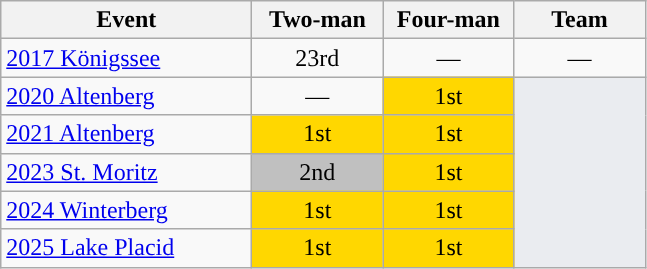<table class="wikitable" style="text-align:center">
<tr>
<th style="width:160px">Event</th>
<th style="width:80px">Two-man</th>
<th style="width:80px">Four-man</th>
<th style="width:80px">Team</th>
</tr>
<tr>
<td style="text-align:left"> <a href='#'>2017 Königssee</a></td>
<td>23rd</td>
<td>—</td>
<td>—</td>
</tr>
<tr>
<td style="text-align:left"> <a href='#'>2020 Altenberg</a></td>
<td>—</td>
<td style="background:gold">1st</td>
<td rowspan=5 style="background:#EAECF0"></td>
</tr>
<tr>
<td style="text-align:left"> <a href='#'>2021 Altenberg</a></td>
<td style="background:gold">1st</td>
<td style="background:gold">1st</td>
</tr>
<tr>
<td style="text-align:left"> <a href='#'>2023 St. Moritz</a></td>
<td style="background:silver">2nd</td>
<td style="background:gold">1st</td>
</tr>
<tr>
<td style="text-align:left"> <a href='#'>2024 Winterberg</a></td>
<td style="background:gold">1st</td>
<td style="background:gold">1st</td>
</tr>
<tr>
<td style="text-align:left"> <a href='#'>2025 Lake Placid</a></td>
<td style="background:gold">1st</td>
<td style="background:gold">1st</td>
</tr>
</table>
